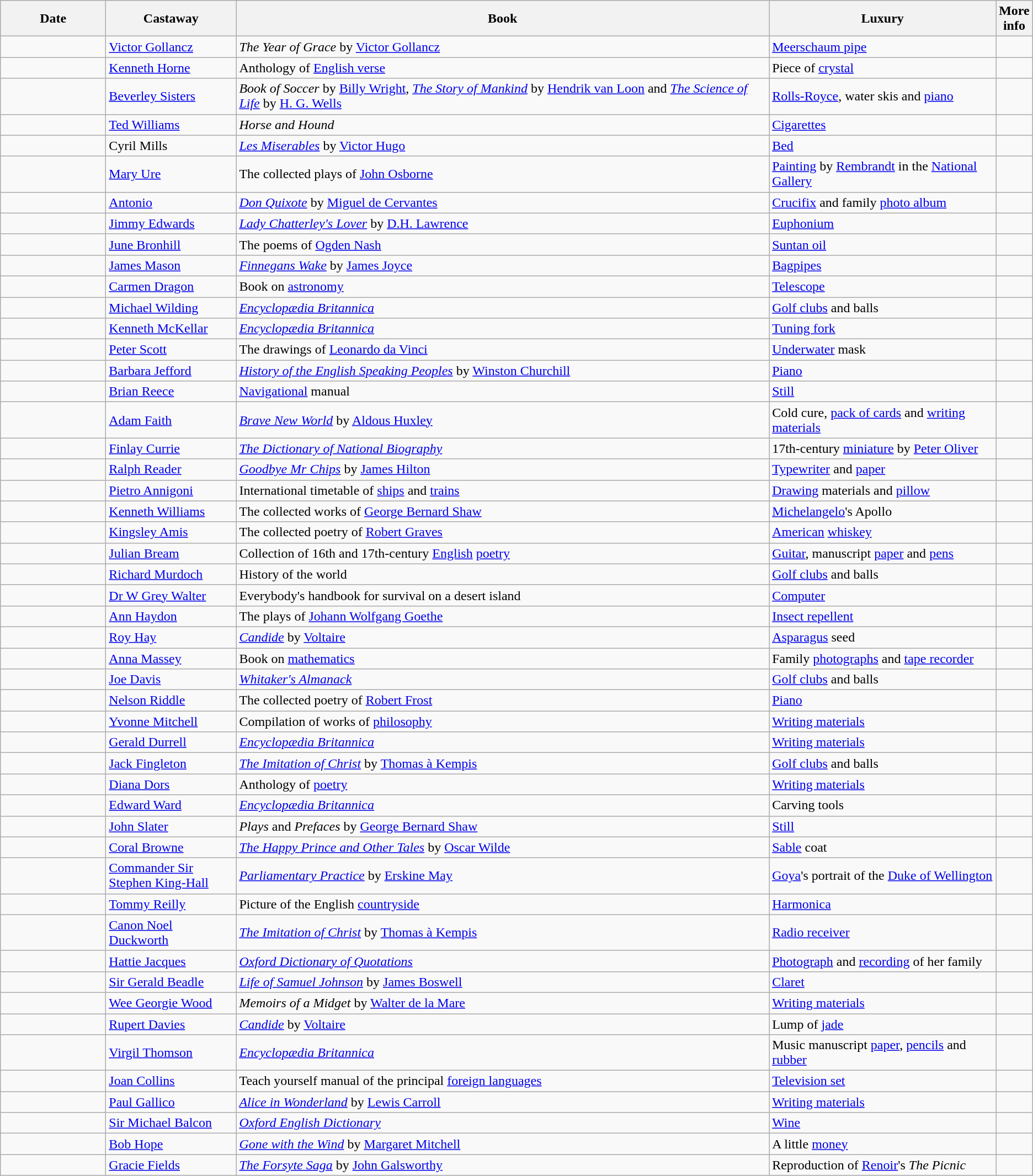<table class="wikitable sortable">
<tr>
<th style="width:120px;">Date</th>
<th style="width:150px;">Castaway</th>
<th>Book</th>
<th>Luxury</th>
<th class="unsortable">More<br>info</th>
</tr>
<tr>
<td></td>
<td><a href='#'>Victor Gollancz</a></td>
<td><em>The Year of Grace</em> by <a href='#'>Victor Gollancz</a></td>
<td><a href='#'>Meerschaum pipe</a></td>
<td></td>
</tr>
<tr>
<td></td>
<td><a href='#'>Kenneth Horne</a></td>
<td>Anthology of <a href='#'>English verse</a></td>
<td>Piece of <a href='#'>crystal</a></td>
<td></td>
</tr>
<tr>
<td></td>
<td><a href='#'>Beverley Sisters</a></td>
<td><em>Book of Soccer</em> by <a href='#'>Billy Wright</a>, <em><a href='#'>The Story of Mankind</a></em> by <a href='#'>Hendrik van Loon</a> and <em><a href='#'>The Science of Life</a></em> by <a href='#'>H. G. Wells</a></td>
<td><a href='#'>Rolls-Royce</a>, water skis and <a href='#'>piano</a></td>
<td></td>
</tr>
<tr>
<td></td>
<td><a href='#'>Ted Williams</a></td>
<td><em>Horse and Hound</em></td>
<td><a href='#'>Cigarettes</a></td>
<td></td>
</tr>
<tr>
<td></td>
<td>Cyril Mills</td>
<td><em><a href='#'>Les Miserables</a></em> by <a href='#'>Victor Hugo</a></td>
<td><a href='#'>Bed</a></td>
<td></td>
</tr>
<tr>
<td></td>
<td><a href='#'>Mary Ure</a></td>
<td>The collected plays of <a href='#'>John Osborne</a></td>
<td><a href='#'>Painting</a> by <a href='#'>Rembrandt</a> in the <a href='#'>National Gallery</a></td>
<td></td>
</tr>
<tr>
<td></td>
<td><a href='#'>Antonio</a></td>
<td><em><a href='#'>Don Quixote</a></em> by <a href='#'>Miguel de Cervantes</a></td>
<td><a href='#'>Crucifix</a> and family <a href='#'>photo album</a></td>
<td></td>
</tr>
<tr>
<td></td>
<td><a href='#'>Jimmy Edwards</a></td>
<td><em><a href='#'>Lady Chatterley's Lover</a></em> by <a href='#'>D.H. Lawrence</a></td>
<td><a href='#'>Euphonium</a></td>
<td></td>
</tr>
<tr>
<td></td>
<td><a href='#'>June Bronhill</a></td>
<td>The poems of <a href='#'>Ogden Nash</a></td>
<td><a href='#'>Suntan oil</a></td>
<td></td>
</tr>
<tr>
<td></td>
<td><a href='#'>James Mason</a></td>
<td><em><a href='#'>Finnegans Wake</a></em> by <a href='#'>James Joyce</a></td>
<td><a href='#'>Bagpipes</a></td>
<td></td>
</tr>
<tr>
<td></td>
<td><a href='#'>Carmen Dragon</a></td>
<td>Book on <a href='#'>astronomy</a></td>
<td><a href='#'>Telescope</a></td>
<td></td>
</tr>
<tr>
<td></td>
<td><a href='#'>Michael Wilding</a></td>
<td><em><a href='#'>Encyclopædia Britannica</a></em></td>
<td><a href='#'>Golf clubs</a> and balls</td>
<td></td>
</tr>
<tr>
<td></td>
<td><a href='#'>Kenneth McKellar</a></td>
<td><em><a href='#'>Encyclopædia Britannica</a></em></td>
<td><a href='#'>Tuning fork</a></td>
<td></td>
</tr>
<tr>
<td></td>
<td><a href='#'>Peter Scott</a></td>
<td>The drawings of <a href='#'>Leonardo da Vinci</a></td>
<td><a href='#'>Underwater</a> mask</td>
<td></td>
</tr>
<tr>
<td></td>
<td><a href='#'>Barbara Jefford</a></td>
<td><em><a href='#'>History of the English Speaking Peoples</a></em> by <a href='#'>Winston Churchill</a></td>
<td><a href='#'>Piano</a></td>
<td></td>
</tr>
<tr>
<td></td>
<td><a href='#'>Brian Reece</a></td>
<td><a href='#'>Navigational</a> manual</td>
<td><a href='#'>Still</a></td>
<td></td>
</tr>
<tr>
<td></td>
<td><a href='#'>Adam Faith</a></td>
<td><em><a href='#'>Brave New World</a></em> by <a href='#'>Aldous Huxley</a></td>
<td>Cold cure, <a href='#'>pack of cards</a> and <a href='#'>writing materials</a></td>
<td></td>
</tr>
<tr>
<td></td>
<td><a href='#'>Finlay Currie</a></td>
<td><em><a href='#'>The Dictionary of National Biography</a></em></td>
<td>17th-century <a href='#'>miniature</a> by <a href='#'>Peter Oliver</a></td>
<td></td>
</tr>
<tr>
<td></td>
<td><a href='#'>Ralph Reader</a></td>
<td><em><a href='#'>Goodbye Mr Chips</a></em> by <a href='#'>James Hilton</a></td>
<td><a href='#'>Typewriter</a> and <a href='#'>paper</a></td>
<td></td>
</tr>
<tr>
<td></td>
<td><a href='#'>Pietro Annigoni</a></td>
<td>International timetable of <a href='#'>ships</a> and <a href='#'>trains</a></td>
<td><a href='#'>Drawing</a> materials and <a href='#'>pillow</a></td>
<td></td>
</tr>
<tr>
<td></td>
<td><a href='#'>Kenneth Williams</a></td>
<td>The collected works of <a href='#'>George Bernard Shaw</a></td>
<td><a href='#'>Michelangelo</a>'s Apollo</td>
<td></td>
</tr>
<tr>
<td></td>
<td><a href='#'>Kingsley Amis</a></td>
<td>The collected poetry of <a href='#'>Robert Graves</a></td>
<td><a href='#'>American</a> <a href='#'>whiskey</a></td>
<td></td>
</tr>
<tr>
<td></td>
<td><a href='#'>Julian Bream</a></td>
<td>Collection of 16th and 17th-century <a href='#'>English</a> <a href='#'>poetry</a></td>
<td><a href='#'>Guitar</a>, manuscript <a href='#'>paper</a> and <a href='#'>pens</a></td>
<td></td>
</tr>
<tr>
<td></td>
<td><a href='#'>Richard Murdoch</a></td>
<td>History of the world</td>
<td><a href='#'>Golf clubs</a> and balls</td>
<td></td>
</tr>
<tr>
<td></td>
<td><a href='#'>Dr W Grey Walter</a></td>
<td>Everybody's handbook for survival on a desert island</td>
<td><a href='#'>Computer</a></td>
<td></td>
</tr>
<tr>
<td></td>
<td><a href='#'>Ann Haydon</a></td>
<td>The plays of <a href='#'>Johann Wolfgang Goethe</a></td>
<td><a href='#'>Insect repellent</a></td>
<td></td>
</tr>
<tr>
<td></td>
<td><a href='#'>Roy Hay</a></td>
<td><em><a href='#'>Candide</a></em> by <a href='#'>Voltaire</a></td>
<td><a href='#'>Asparagus</a> seed</td>
<td></td>
</tr>
<tr>
<td></td>
<td><a href='#'>Anna Massey</a></td>
<td>Book on <a href='#'>mathematics</a></td>
<td>Family <a href='#'>photographs</a> and <a href='#'>tape recorder</a></td>
<td></td>
</tr>
<tr>
<td></td>
<td><a href='#'>Joe Davis</a></td>
<td><em><a href='#'>Whitaker's Almanack</a></em></td>
<td><a href='#'>Golf clubs</a> and balls</td>
<td></td>
</tr>
<tr>
<td></td>
<td><a href='#'>Nelson Riddle</a></td>
<td>The collected poetry of <a href='#'>Robert Frost</a></td>
<td><a href='#'>Piano</a></td>
<td></td>
</tr>
<tr>
<td></td>
<td><a href='#'>Yvonne Mitchell</a></td>
<td>Compilation of works of <a href='#'>philosophy</a></td>
<td><a href='#'>Writing materials</a></td>
<td></td>
</tr>
<tr>
<td></td>
<td><a href='#'>Gerald Durrell</a></td>
<td><em><a href='#'>Encyclopædia Britannica</a></em></td>
<td><a href='#'>Writing materials</a></td>
<td></td>
</tr>
<tr>
<td></td>
<td><a href='#'>Jack Fingleton</a></td>
<td><em><a href='#'>The Imitation of Christ</a></em> by <a href='#'>Thomas à Kempis</a></td>
<td><a href='#'>Golf clubs</a> and balls</td>
<td></td>
</tr>
<tr>
<td></td>
<td><a href='#'>Diana Dors</a></td>
<td>Anthology of <a href='#'>poetry</a></td>
<td><a href='#'>Writing materials</a></td>
<td></td>
</tr>
<tr>
<td></td>
<td><a href='#'>Edward Ward</a></td>
<td><em><a href='#'>Encyclopædia Britannica</a></em></td>
<td>Carving tools</td>
<td></td>
</tr>
<tr>
<td></td>
<td><a href='#'>John Slater</a></td>
<td><em>Plays</em> and <em>Prefaces</em> by <a href='#'>George Bernard Shaw</a></td>
<td><a href='#'>Still</a></td>
<td></td>
</tr>
<tr>
<td></td>
<td><a href='#'>Coral Browne</a></td>
<td><em><a href='#'>The Happy Prince and Other Tales</a></em> by <a href='#'>Oscar Wilde</a></td>
<td><a href='#'>Sable</a> coat</td>
<td></td>
</tr>
<tr>
<td></td>
<td><a href='#'>Commander Sir Stephen King-Hall</a></td>
<td><em><a href='#'>Parliamentary Practice</a></em> by <a href='#'>Erskine May</a></td>
<td><a href='#'>Goya</a>'s portrait of the <a href='#'>Duke of Wellington</a></td>
<td></td>
</tr>
<tr>
<td></td>
<td><a href='#'>Tommy Reilly</a></td>
<td>Picture of the English <a href='#'>countryside</a></td>
<td><a href='#'>Harmonica</a></td>
<td></td>
</tr>
<tr>
<td></td>
<td><a href='#'>Canon Noel Duckworth</a></td>
<td><em><a href='#'>The Imitation of Christ</a></em> by <a href='#'>Thomas à Kempis</a></td>
<td><a href='#'>Radio receiver</a></td>
<td></td>
</tr>
<tr>
<td></td>
<td><a href='#'>Hattie Jacques</a></td>
<td><em><a href='#'>Oxford Dictionary of Quotations</a></em></td>
<td><a href='#'>Photograph</a> and <a href='#'>recording</a> of her family</td>
<td></td>
</tr>
<tr>
<td></td>
<td><a href='#'>Sir Gerald Beadle</a></td>
<td><em><a href='#'>Life of Samuel Johnson</a></em> by <a href='#'>James Boswell</a></td>
<td><a href='#'>Claret</a></td>
<td></td>
</tr>
<tr>
<td></td>
<td><a href='#'>Wee Georgie Wood</a></td>
<td><em>Memoirs of a Midget</em> by <a href='#'>Walter de la Mare</a></td>
<td><a href='#'>Writing materials</a></td>
<td></td>
</tr>
<tr>
<td></td>
<td><a href='#'>Rupert Davies</a></td>
<td><em><a href='#'>Candide</a></em> by <a href='#'>Voltaire</a></td>
<td>Lump of <a href='#'>jade</a></td>
<td></td>
</tr>
<tr>
<td></td>
<td><a href='#'>Virgil Thomson</a></td>
<td><em><a href='#'>Encyclopædia Britannica</a></em></td>
<td>Music manuscript <a href='#'>paper</a>, <a href='#'>pencils</a> and <a href='#'>rubber</a></td>
<td></td>
</tr>
<tr>
<td></td>
<td><a href='#'>Joan Collins</a></td>
<td>Teach yourself manual of the principal <a href='#'>foreign languages</a></td>
<td><a href='#'>Television set</a></td>
<td></td>
</tr>
<tr>
<td></td>
<td><a href='#'>Paul Gallico</a></td>
<td><em><a href='#'>Alice in Wonderland</a></em> by <a href='#'>Lewis Carroll</a></td>
<td><a href='#'>Writing materials</a></td>
<td></td>
</tr>
<tr>
<td></td>
<td><a href='#'>Sir Michael Balcon</a></td>
<td><em><a href='#'>Oxford English Dictionary</a></em></td>
<td><a href='#'>Wine</a></td>
<td></td>
</tr>
<tr>
<td></td>
<td><a href='#'>Bob Hope</a></td>
<td><em><a href='#'>Gone with the Wind</a></em> by <a href='#'>Margaret Mitchell</a></td>
<td>A little <a href='#'>money</a></td>
<td></td>
</tr>
<tr>
<td></td>
<td><a href='#'>Gracie Fields</a></td>
<td><em><a href='#'>The Forsyte Saga</a></em> by <a href='#'>John Galsworthy</a></td>
<td>Reproduction of <a href='#'>Renoir</a>'s <em>The Picnic</em></td>
<td></td>
</tr>
</table>
